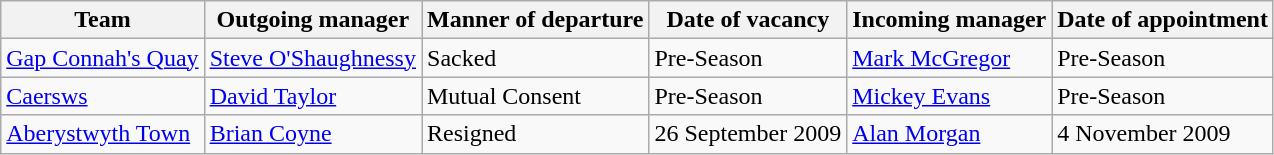<table class="wikitable">
<tr>
<th>Team</th>
<th>Outgoing manager</th>
<th>Manner of departure</th>
<th>Date of vacancy</th>
<th>Incoming manager</th>
<th>Date of appointment</th>
</tr>
<tr>
<td><a href='#'>Gap Connah's Quay</a></td>
<td> <a href='#'>Steve O'Shaughnessy</a></td>
<td>Sacked</td>
<td>Pre-Season</td>
<td> <a href='#'>Mark McGregor</a></td>
<td>Pre-Season</td>
</tr>
<tr>
<td><a href='#'>Caersws</a></td>
<td> <a href='#'>David Taylor</a></td>
<td>Mutual Consent</td>
<td>Pre-Season</td>
<td> <a href='#'>Mickey Evans</a></td>
<td>Pre-Season</td>
</tr>
<tr>
<td><a href='#'>Aberystwyth Town</a></td>
<td> <a href='#'>Brian Coyne</a></td>
<td>Resigned</td>
<td>26 September 2009</td>
<td> <a href='#'>Alan Morgan</a></td>
<td>4 November 2009</td>
</tr>
</table>
